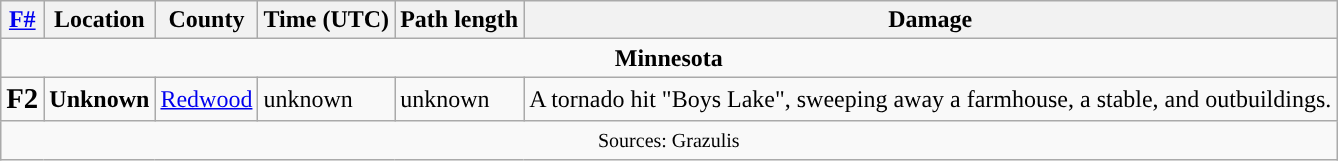<table class="wikitable">
<tr>
<th><strong><a href='#'>F#</a></strong></th>
<th><strong>Location</strong></th>
<th><strong>County</strong></th>
<th><strong>Time (UTC)</strong></th>
<th><strong>Path length</strong></th>
<th><strong>Damage</strong></th>
</tr>
<tr>
<td colspan="7" align=center><strong>Minnesota</strong></td>
</tr>
<tr>
<td><big><strong>F2</strong></big></td>
<td><strong>Unknown</strong></td>
<td><a href='#'>Redwood</a></td>
<td>unknown</td>
<td>unknown</td>
<td>A tornado hit "Boys Lake", sweeping away a farmhouse, a stable, and outbuildings.</td>
</tr>
<tr>
<td colspan="7" style="text-align:center;"><small>Sources: Grazulis</small></td>
</tr>
</table>
